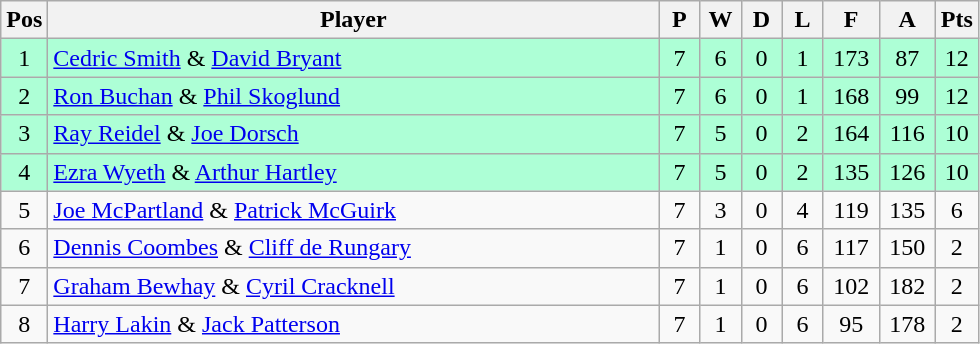<table class="wikitable" style="font-size: 100%">
<tr>
<th width=20>Pos</th>
<th width=400>Player</th>
<th width=20>P</th>
<th width=20>W</th>
<th width=20>D</th>
<th width=20>L</th>
<th width=30>F</th>
<th width=30>A</th>
<th width=20>Pts</th>
</tr>
<tr align=center style="background: #ADFFD6;">
<td>1</td>
<td align="left"> <a href='#'>Cedric Smith</a> & <a href='#'>David Bryant</a></td>
<td>7</td>
<td>6</td>
<td>0</td>
<td>1</td>
<td>173</td>
<td>87</td>
<td>12</td>
</tr>
<tr align=center style="background: #ADFFD6;">
<td>2</td>
<td align="left"> <a href='#'>Ron Buchan</a> & <a href='#'>Phil Skoglund</a></td>
<td>7</td>
<td>6</td>
<td>0</td>
<td>1</td>
<td>168</td>
<td>99</td>
<td>12</td>
</tr>
<tr align=center style="background: #ADFFD6;">
<td>3</td>
<td align="left"> <a href='#'>Ray Reidel</a> & <a href='#'>Joe Dorsch</a></td>
<td>7</td>
<td>5</td>
<td>0</td>
<td>2</td>
<td>164</td>
<td>116</td>
<td>10</td>
</tr>
<tr align=center style="background: #ADFFD6;">
<td>4</td>
<td align="left"> <a href='#'>Ezra Wyeth</a> & <a href='#'>Arthur Hartley</a></td>
<td>7</td>
<td>5</td>
<td>0</td>
<td>2</td>
<td>135</td>
<td>126</td>
<td>10</td>
</tr>
<tr align=center>
<td>5</td>
<td align="left"> <a href='#'>Joe McPartland</a> & <a href='#'>Patrick McGuirk</a></td>
<td>7</td>
<td>3</td>
<td>0</td>
<td>4</td>
<td>119</td>
<td>135</td>
<td>6</td>
</tr>
<tr align=center>
<td>6</td>
<td align="left"> <a href='#'>Dennis Coombes</a> & <a href='#'>Cliff de Rungary</a></td>
<td>7</td>
<td>1</td>
<td>0</td>
<td>6</td>
<td>117</td>
<td>150</td>
<td>2</td>
</tr>
<tr align=center>
<td>7</td>
<td align="left"> <a href='#'>Graham Bewhay</a> & <a href='#'>Cyril Cracknell</a></td>
<td>7</td>
<td>1</td>
<td>0</td>
<td>6</td>
<td>102</td>
<td>182</td>
<td>2</td>
</tr>
<tr align=center>
<td>8</td>
<td align="left"> <a href='#'>Harry Lakin</a> & <a href='#'>Jack Patterson</a></td>
<td>7</td>
<td>1</td>
<td>0</td>
<td>6</td>
<td>95</td>
<td>178</td>
<td>2</td>
</tr>
</table>
